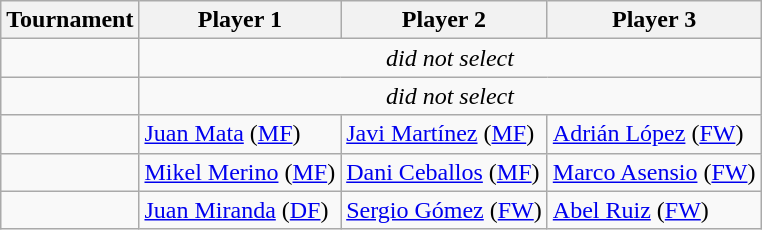<table class="wikitable">
<tr>
<th>Tournament</th>
<th>Player 1</th>
<th>Player 2</th>
<th>Player 3</th>
</tr>
<tr>
<td></td>
<td colspan="3" align="center"><em>did not select</em></td>
</tr>
<tr>
<td></td>
<td colspan="3" align="center"><em>did not select</em></td>
</tr>
<tr>
<td></td>
<td><a href='#'>Juan Mata</a> (<a href='#'>MF</a>)</td>
<td><a href='#'>Javi Martínez</a> (<a href='#'>MF</a>)</td>
<td><a href='#'>Adrián López</a> (<a href='#'>FW</a>)</td>
</tr>
<tr>
<td></td>
<td><a href='#'>Mikel Merino</a> (<a href='#'>MF</a>)</td>
<td><a href='#'>Dani Ceballos</a> (<a href='#'>MF</a>)</td>
<td><a href='#'>Marco Asensio</a> (<a href='#'>FW</a>)</td>
</tr>
<tr>
<td></td>
<td><a href='#'>Juan Miranda</a> (<a href='#'>DF</a>)</td>
<td><a href='#'>Sergio Gómez</a> (<a href='#'>FW</a>)</td>
<td><a href='#'>Abel Ruiz</a> (<a href='#'>FW</a>)</td>
</tr>
</table>
